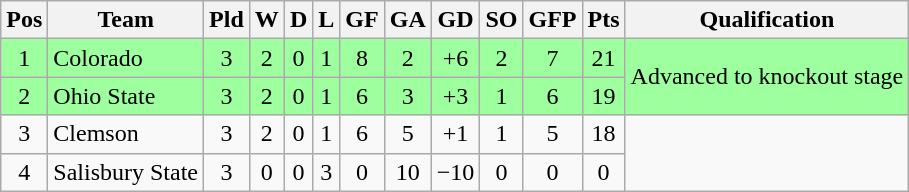<table class="wikitable" style="text-align:center"; margin: 1em auto">
<tr>
<th>Pos</th>
<th>Team</th>
<th>Pld</th>
<th>W</th>
<th>D</th>
<th>L</th>
<th>GF</th>
<th>GA</th>
<th>GD</th>
<th>SO</th>
<th>GFP</th>
<th>Pts</th>
<th>Qualification</th>
</tr>
<tr bgcolor="#9eff9e">
<td>1</td>
<td style="text-align:left">Colorado</td>
<td>3</td>
<td>2</td>
<td>0</td>
<td>1</td>
<td>8</td>
<td>2</td>
<td>+6</td>
<td>2</td>
<td>7</td>
<td>21</td>
<td rowspan="2">Advanced to knockout stage</td>
</tr>
<tr bgcolor="#9eff9e">
<td>2</td>
<td style="text-align:left">Ohio State</td>
<td>3</td>
<td>2</td>
<td>0</td>
<td>1</td>
<td>6</td>
<td>3</td>
<td>+3</td>
<td>1</td>
<td>6</td>
<td>19</td>
</tr>
<tr>
<td>3</td>
<td style="text-align:left">Clemson</td>
<td>3</td>
<td>2</td>
<td>0</td>
<td>1</td>
<td>6</td>
<td>5</td>
<td>+1</td>
<td>1</td>
<td>5</td>
<td>18</td>
<td rowspan="2"></td>
</tr>
<tr>
<td>4</td>
<td style="text-align:left">Salisbury State</td>
<td>3</td>
<td>0</td>
<td>0</td>
<td>3</td>
<td>0</td>
<td>10</td>
<td>−10</td>
<td>0</td>
<td>0</td>
<td>0</td>
</tr>
</table>
